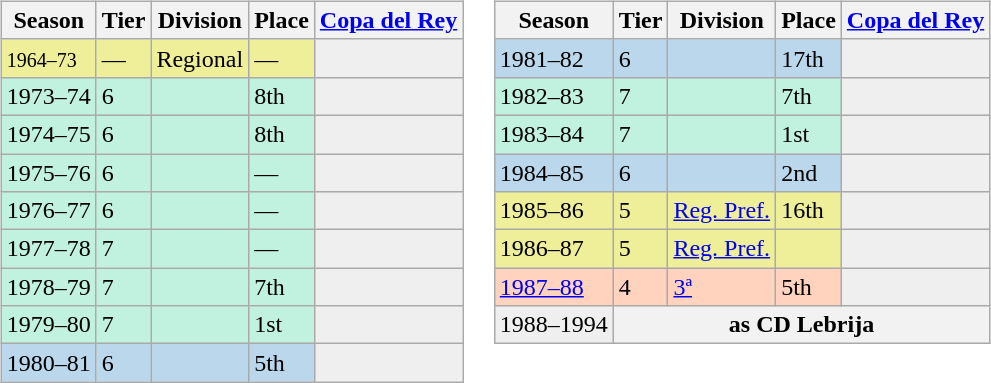<table>
<tr>
<td valign="top" width=0%><br><table class="wikitable">
<tr style="background:#f0f6fa;">
<th>Season</th>
<th>Tier</th>
<th>Division</th>
<th>Place</th>
<th><a href='#'>Copa del Rey</a></th>
</tr>
<tr>
<td style="background:#EFEF99;"><small>1964–73</small></td>
<td style="background:#EFEF99;">—</td>
<td style="background:#EFEF99;">Regional</td>
<td style="background:#EFEF99;">—</td>
<th style="background:#efefef;"></th>
</tr>
<tr>
<td style="background:#C0F2DF;">1973–74</td>
<td style="background:#C0F2DF;">6</td>
<td style="background:#C0F2DF;"></td>
<td style="background:#C0F2DF;">8th</td>
<th style="background:#efefef;"></th>
</tr>
<tr>
<td style="background:#C0F2DF;">1974–75</td>
<td style="background:#C0F2DF;">6</td>
<td style="background:#C0F2DF;"></td>
<td style="background:#C0F2DF;">8th</td>
<th style="background:#efefef;"></th>
</tr>
<tr>
<td style="background:#C0F2DF;">1975–76</td>
<td style="background:#C0F2DF;">6</td>
<td style="background:#C0F2DF;"></td>
<td style="background:#C0F2DF;">—</td>
<th style="background:#efefef;"></th>
</tr>
<tr>
<td style="background:#C0F2DF;">1976–77</td>
<td style="background:#C0F2DF;">6</td>
<td style="background:#C0F2DF;"></td>
<td style="background:#C0F2DF;">—</td>
<th style="background:#efefef;"></th>
</tr>
<tr>
<td style="background:#C0F2DF;">1977–78</td>
<td style="background:#C0F2DF;">7</td>
<td style="background:#C0F2DF;"></td>
<td style="background:#C0F2DF;">—</td>
<th style="background:#efefef;"></th>
</tr>
<tr>
<td style="background:#C0F2DF;">1978–79</td>
<td style="background:#C0F2DF;">7</td>
<td style="background:#C0F2DF;"></td>
<td style="background:#C0F2DF;">7th</td>
<th style="background:#efefef;"></th>
</tr>
<tr>
<td style="background:#C0F2DF;">1979–80</td>
<td style="background:#C0F2DF;">7</td>
<td style="background:#C0F2DF;"></td>
<td style="background:#C0F2DF;">1st</td>
<th style="background:#efefef;"></th>
</tr>
<tr>
<td style="background:#BBD7EC;">1980–81</td>
<td style="background:#BBD7EC;">6</td>
<td style="background:#BBD7EC;"></td>
<td style="background:#BBD7EC;">5th</td>
<th style="background:#efefef;"></th>
</tr>
</table>
</td>
<td valign="top" width=0%><br><table class="wikitable">
<tr style="background:#f0f6fa;">
<th>Season</th>
<th>Tier</th>
<th>Division</th>
<th>Place</th>
<th><a href='#'>Copa del Rey</a></th>
</tr>
<tr>
<td style="background:#BBD7EC;">1981–82</td>
<td style="background:#BBD7EC;">6</td>
<td style="background:#BBD7EC;"></td>
<td style="background:#BBD7EC;">17th</td>
<th style="background:#efefef;"></th>
</tr>
<tr>
<td style="background:#C0F2DF;">1982–83</td>
<td style="background:#C0F2DF;">7</td>
<td style="background:#C0F2DF;"></td>
<td style="background:#C0F2DF;">7th</td>
<th style="background:#efefef;"></th>
</tr>
<tr>
<td style="background:#C0F2DF;">1983–84</td>
<td style="background:#C0F2DF;">7</td>
<td style="background:#C0F2DF;"></td>
<td style="background:#C0F2DF;">1st</td>
<th style="background:#efefef;"></th>
</tr>
<tr>
<td style="background:#BBD7EC;">1984–85</td>
<td style="background:#BBD7EC;">6</td>
<td style="background:#BBD7EC;"></td>
<td style="background:#BBD7EC;">2nd</td>
<th style="background:#efefef;"></th>
</tr>
<tr>
<td style="background:#EFEF99;">1985–86</td>
<td style="background:#EFEF99;">5</td>
<td style="background:#EFEF99;"><a href='#'>Reg. Pref.</a></td>
<td style="background:#EFEF99;">16th</td>
<th style="background:#efefef;"></th>
</tr>
<tr>
<td style="background:#EFEF99;">1986–87</td>
<td style="background:#EFEF99;">5</td>
<td style="background:#EFEF99;"><a href='#'>Reg. Pref.</a></td>
<td style="background:#EFEF99;"></td>
<th style="background:#efefef;"></th>
</tr>
<tr>
<td style="background:#FFD3BD;"><a href='#'>1987–88</a></td>
<td style="background:#FFD3BD;">4</td>
<td style="background:#FFD3BD;"><a href='#'>3ª</a></td>
<td style="background:#FFD3BD;">5th</td>
<th style="background:#efefef;"></th>
</tr>
<tr>
<td style="background:#efefef;">1988–1994</td>
<th colspan="4">as CD Lebrija</th>
</tr>
</table>
</td>
</tr>
</table>
